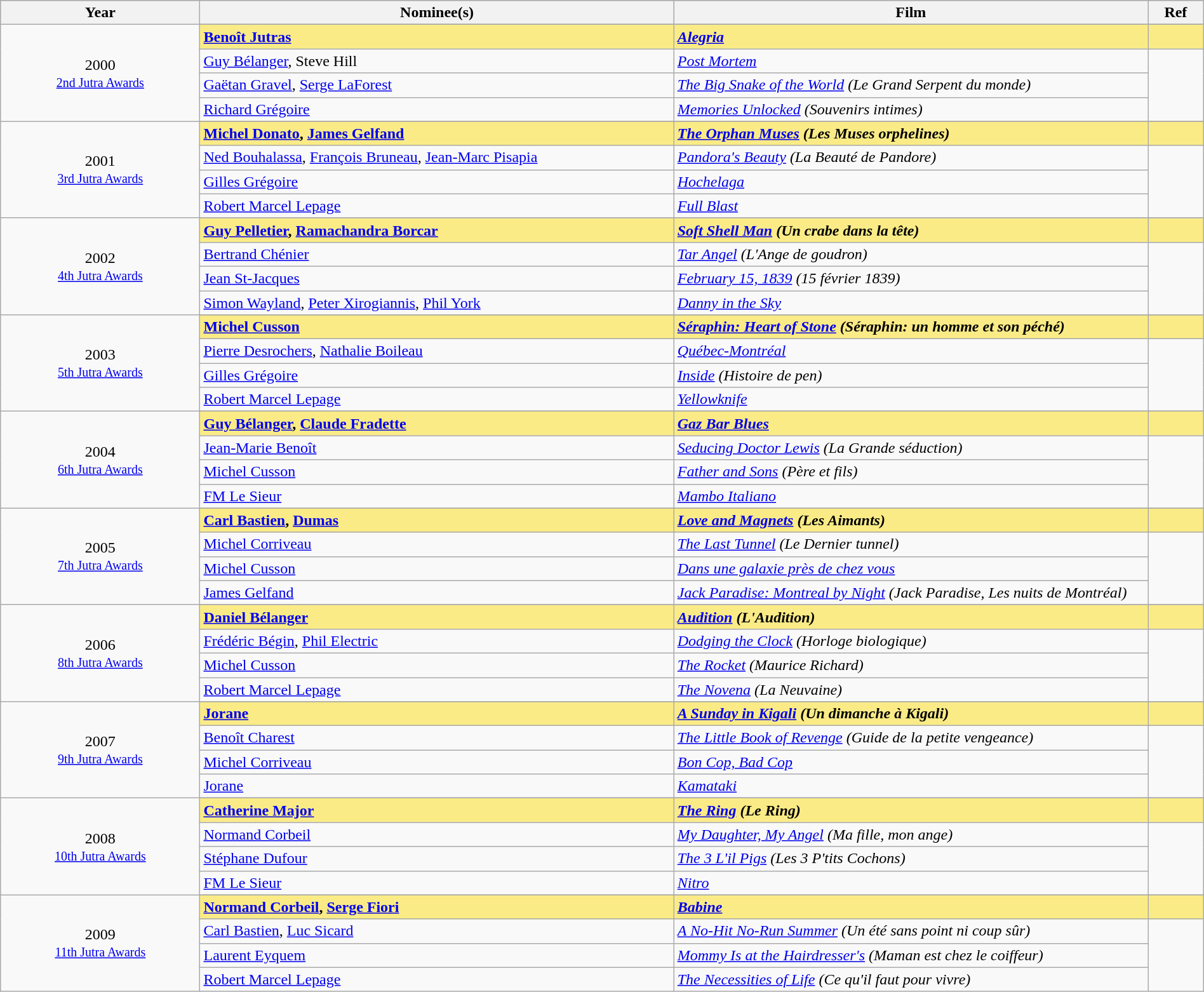<table class="wikitable" style="width:100%;">
<tr style="background:#bebebe;">
<th style="width:8%;">Year</th>
<th style="width:19%;">Nominee(s)</th>
<th style="width:19%;">Film</th>
<th style="width:2%;">Ref</th>
</tr>
<tr>
<td rowspan="5" align="center">2000<br> <small><a href='#'>2nd Jutra Awards</a></small></td>
</tr>
<tr style="background:#FAEB86">
<td><strong><a href='#'>Benoît Jutras</a></strong></td>
<td><strong><em><a href='#'>Alegria</a></em></strong></td>
<td></td>
</tr>
<tr>
<td><a href='#'>Guy Bélanger</a>, Steve Hill</td>
<td><em><a href='#'>Post Mortem</a></em></td>
<td rowspan=3></td>
</tr>
<tr>
<td><a href='#'>Gaëtan Gravel</a>, <a href='#'>Serge LaForest</a></td>
<td><em><a href='#'>The Big Snake of the World</a> (Le Grand Serpent du monde)</em></td>
</tr>
<tr>
<td><a href='#'>Richard Grégoire</a></td>
<td><em><a href='#'>Memories Unlocked</a> (Souvenirs intimes)</em></td>
</tr>
<tr>
<td rowspan="5" align="center">2001<br> <small><a href='#'>3rd Jutra Awards</a></small></td>
</tr>
<tr style="background:#FAEB86">
<td><strong><a href='#'>Michel Donato</a>, <a href='#'>James Gelfand</a></strong></td>
<td><strong><em><a href='#'>The Orphan Muses</a> (Les Muses orphelines)</em></strong></td>
<td></td>
</tr>
<tr>
<td><a href='#'>Ned Bouhalassa</a>, <a href='#'>François Bruneau</a>, <a href='#'>Jean-Marc Pisapia</a></td>
<td><em><a href='#'>Pandora's Beauty</a> (La Beauté de Pandore)</em></td>
<td rowspan=3></td>
</tr>
<tr>
<td><a href='#'>Gilles Grégoire</a></td>
<td><em><a href='#'>Hochelaga</a></em></td>
</tr>
<tr>
<td><a href='#'>Robert Marcel Lepage</a></td>
<td><em><a href='#'>Full Blast</a></em></td>
</tr>
<tr>
<td rowspan="5" align="center">2002 <br> <small><a href='#'>4th Jutra Awards</a></small></td>
</tr>
<tr style="background:#FAEB86">
<td><strong><a href='#'>Guy Pelletier</a>, <a href='#'>Ramachandra Borcar</a></strong></td>
<td><strong><em><a href='#'>Soft Shell Man</a> (Un crabe dans la tête)</em></strong></td>
<td></td>
</tr>
<tr>
<td><a href='#'>Bertrand Chénier</a></td>
<td><em><a href='#'>Tar Angel</a> (L'Ange de goudron)</em></td>
<td rowspan=3></td>
</tr>
<tr>
<td><a href='#'>Jean St-Jacques</a></td>
<td><em><a href='#'>February 15, 1839</a> (15 février 1839)</em></td>
</tr>
<tr>
<td><a href='#'>Simon Wayland</a>, <a href='#'>Peter Xirogiannis</a>, <a href='#'>Phil York</a></td>
<td><em><a href='#'>Danny in the Sky</a></em></td>
</tr>
<tr>
<td rowspan="5" align="center">2003 <br> <small><a href='#'>5th Jutra Awards</a></small></td>
</tr>
<tr style="background:#FAEB86">
<td><strong><a href='#'>Michel Cusson</a></strong></td>
<td><strong><em><a href='#'>Séraphin: Heart of Stone</a> (Séraphin: un homme et son péché)</em></strong></td>
<td></td>
</tr>
<tr>
<td><a href='#'>Pierre Desrochers</a>, <a href='#'>Nathalie Boileau</a></td>
<td><em><a href='#'>Québec-Montréal</a></em></td>
<td rowspan=3></td>
</tr>
<tr>
<td><a href='#'>Gilles Grégoire</a></td>
<td><em><a href='#'>Inside</a> (Histoire de pen)</em></td>
</tr>
<tr>
<td><a href='#'>Robert Marcel Lepage</a></td>
<td><em><a href='#'>Yellowknife</a></em></td>
</tr>
<tr>
<td rowspan="5" align="center">2004 <br> <small><a href='#'>6th Jutra Awards</a></small></td>
</tr>
<tr style="background:#FAEB86">
<td><strong><a href='#'>Guy Bélanger</a>, <a href='#'>Claude Fradette</a></strong></td>
<td><strong><em><a href='#'>Gaz Bar Blues</a></em></strong></td>
<td></td>
</tr>
<tr>
<td><a href='#'>Jean-Marie Benoît</a></td>
<td><em><a href='#'>Seducing Doctor Lewis</a> (La Grande séduction)</em></td>
<td rowspan=3></td>
</tr>
<tr>
<td><a href='#'>Michel Cusson</a></td>
<td><em><a href='#'>Father and Sons</a> (Père et fils)</em></td>
</tr>
<tr>
<td><a href='#'>FM Le Sieur</a></td>
<td><em><a href='#'>Mambo Italiano</a></em></td>
</tr>
<tr>
<td rowspan="5" align="center">2005 <br> <small><a href='#'>7th Jutra Awards</a></small></td>
</tr>
<tr style="background:#FAEB86">
<td><strong><a href='#'>Carl Bastien</a>, <a href='#'>Dumas</a></strong></td>
<td><strong><em><a href='#'>Love and Magnets</a> (Les Aimants)</em></strong></td>
<td></td>
</tr>
<tr>
<td><a href='#'>Michel Corriveau</a></td>
<td><em><a href='#'>The Last Tunnel</a> (Le Dernier tunnel)</em></td>
<td rowspan=3></td>
</tr>
<tr>
<td><a href='#'>Michel Cusson</a></td>
<td><em><a href='#'>Dans une galaxie près de chez vous</a></em></td>
</tr>
<tr>
<td><a href='#'>James Gelfand</a></td>
<td><em><a href='#'>Jack Paradise: Montreal by Night</a> (Jack Paradise, Les nuits de Montréal)</em></td>
</tr>
<tr>
<td rowspan="5" align="center">2006 <br> <small><a href='#'>8th Jutra Awards</a></small></td>
</tr>
<tr style="background:#FAEB86">
<td><strong><a href='#'>Daniel Bélanger</a></strong></td>
<td><strong><em><a href='#'>Audition</a> (L'Audition)</em></strong></td>
<td></td>
</tr>
<tr>
<td><a href='#'>Frédéric Bégin</a>, <a href='#'>Phil Electric</a></td>
<td><em><a href='#'>Dodging the Clock</a> (Horloge biologique)</em></td>
<td rowspan=3></td>
</tr>
<tr>
<td><a href='#'>Michel Cusson</a></td>
<td><em><a href='#'>The Rocket</a> (Maurice Richard)</em></td>
</tr>
<tr>
<td><a href='#'>Robert Marcel Lepage</a></td>
<td><em><a href='#'>The Novena</a> (La Neuvaine)</em></td>
</tr>
<tr>
<td rowspan="5" align="center">2007 <br> <small><a href='#'>9th Jutra Awards</a></small></td>
</tr>
<tr style="background:#FAEB86">
<td><strong><a href='#'>Jorane</a></strong></td>
<td><strong><em><a href='#'>A Sunday in Kigali</a> (Un dimanche à Kigali)</em></strong></td>
<td></td>
</tr>
<tr>
<td><a href='#'>Benoît Charest</a></td>
<td><em><a href='#'>The Little Book of Revenge</a> (Guide de la petite vengeance)</em></td>
<td rowspan=3></td>
</tr>
<tr>
<td><a href='#'>Michel Corriveau</a></td>
<td><em><a href='#'>Bon Cop, Bad Cop</a></em></td>
</tr>
<tr>
<td><a href='#'>Jorane</a></td>
<td><em><a href='#'>Kamataki</a></em></td>
</tr>
<tr>
<td rowspan="5" align="center">2008 <br> <small><a href='#'>10th Jutra Awards</a></small></td>
</tr>
<tr style="background:#FAEB86">
<td><strong><a href='#'>Catherine Major</a></strong></td>
<td><strong><em><a href='#'>The Ring</a> (Le Ring)</em></strong></td>
<td></td>
</tr>
<tr>
<td><a href='#'>Normand Corbeil</a></td>
<td><em><a href='#'>My Daughter, My Angel</a> (Ma fille, mon ange)</em></td>
<td rowspan=3></td>
</tr>
<tr>
<td><a href='#'>Stéphane Dufour</a></td>
<td><em><a href='#'>The 3 L'il Pigs</a> (Les 3 P'tits Cochons)</em></td>
</tr>
<tr>
<td><a href='#'>FM Le Sieur</a></td>
<td><em><a href='#'>Nitro</a></em></td>
</tr>
<tr>
<td rowspan="5" align="center">2009 <br> <small><a href='#'>11th Jutra Awards</a></small></td>
</tr>
<tr style="background:#FAEB86">
<td><strong><a href='#'>Normand Corbeil</a>, <a href='#'>Serge Fiori</a></strong></td>
<td><strong><em><a href='#'>Babine</a></em></strong></td>
<td></td>
</tr>
<tr>
<td><a href='#'>Carl Bastien</a>, <a href='#'>Luc Sicard</a></td>
<td><em><a href='#'>A No-Hit No-Run Summer</a> (Un été sans point ni coup sûr)</em></td>
<td rowspan=3></td>
</tr>
<tr>
<td><a href='#'>Laurent Eyquem</a></td>
<td><em><a href='#'>Mommy Is at the Hairdresser's</a> (Maman est chez le coiffeur)</em></td>
</tr>
<tr>
<td><a href='#'>Robert Marcel Lepage</a></td>
<td><em><a href='#'>The Necessities of Life</a> (Ce qu'il faut pour vivre)</em></td>
</tr>
</table>
